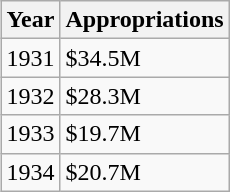<table class="wikitable" align="right">
<tr>
<th>Year</th>
<th>Appropriations</th>
</tr>
<tr>
<td>1931</td>
<td>$34.5M</td>
</tr>
<tr>
<td>1932</td>
<td>$28.3M</td>
</tr>
<tr>
<td>1933</td>
<td>$19.7M</td>
</tr>
<tr>
<td>1934</td>
<td>$20.7M</td>
</tr>
</table>
